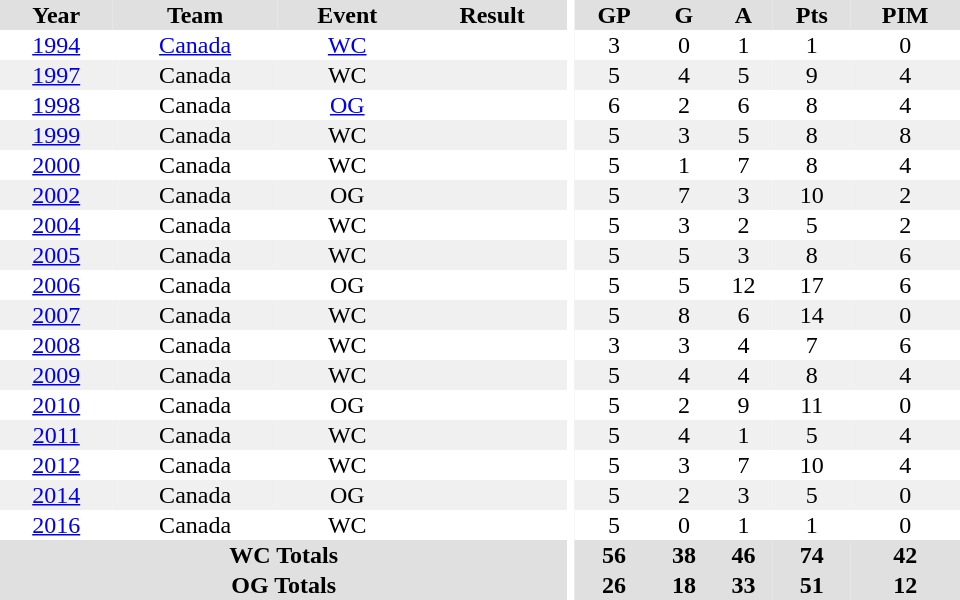<table border="0" cellpadding="1" cellspacing="0" ID="Table3" style="text-align:center; width:40em">
<tr ALIGN="center" bgcolor="#e0e0e0">
<th>Year</th>
<th>Team</th>
<th>Event</th>
<th>Result</th>
<th rowspan="99" bgcolor="#ffffff"></th>
<th>GP</th>
<th>G</th>
<th>A</th>
<th>Pts</th>
<th>PIM</th>
</tr>
<tr style="text-align:center;">
<td><a href='#'>1994</a></td>
<td><a href='#'>Canada</a></td>
<td><a href='#'>WC</a></td>
<td></td>
<td>3</td>
<td>0</td>
<td>1</td>
<td>1</td>
<td>0</td>
</tr>
<tr style="text-align:center; background:#f0f0f0;">
<td><a href='#'>1997</a></td>
<td>Canada</td>
<td>WC</td>
<td></td>
<td>5</td>
<td>4</td>
<td>5</td>
<td>9</td>
<td>4</td>
</tr>
<tr style="text-align:center;">
<td><a href='#'>1998</a></td>
<td>Canada</td>
<td><a href='#'>OG</a></td>
<td></td>
<td>6</td>
<td>2</td>
<td>6</td>
<td>8</td>
<td>4</td>
</tr>
<tr style="text-align:center; background:#f0f0f0;">
<td><a href='#'>1999</a></td>
<td>Canada</td>
<td>WC</td>
<td></td>
<td>5</td>
<td>3</td>
<td>5</td>
<td>8</td>
<td>8</td>
</tr>
<tr style="text-align:center;">
<td><a href='#'>2000</a></td>
<td>Canada</td>
<td>WC</td>
<td></td>
<td>5</td>
<td>1</td>
<td>7</td>
<td>8</td>
<td>4</td>
</tr>
<tr style="text-align:center; background:#f0f0f0;">
<td><a href='#'>2002</a></td>
<td>Canada</td>
<td>OG</td>
<td></td>
<td>5</td>
<td>7</td>
<td>3</td>
<td>10</td>
<td>2</td>
</tr>
<tr style="text-align:center;">
<td><a href='#'>2004</a></td>
<td>Canada</td>
<td>WC</td>
<td></td>
<td>5</td>
<td>3</td>
<td>2</td>
<td>5</td>
<td>2</td>
</tr>
<tr style="text-align:center; background:#f0f0f0;">
<td><a href='#'>2005</a></td>
<td>Canada</td>
<td>WC</td>
<td></td>
<td>5</td>
<td>5</td>
<td>3</td>
<td>8</td>
<td>6</td>
</tr>
<tr style="text-align:center;">
<td><a href='#'>2006</a></td>
<td>Canada</td>
<td>OG</td>
<td></td>
<td>5</td>
<td>5</td>
<td>12</td>
<td>17</td>
<td>6</td>
</tr>
<tr style="text-align:center; background:#f0f0f0;">
<td><a href='#'>2007</a></td>
<td>Canada</td>
<td>WC</td>
<td></td>
<td>5</td>
<td>8</td>
<td>6</td>
<td>14</td>
<td>0</td>
</tr>
<tr style="text-align:center;">
<td><a href='#'>2008</a></td>
<td>Canada</td>
<td>WC</td>
<td></td>
<td>3</td>
<td>3</td>
<td>4</td>
<td>7</td>
<td>6</td>
</tr>
<tr style="text-align:center; background:#f0f0f0;">
<td><a href='#'>2009</a></td>
<td>Canada</td>
<td>WC</td>
<td></td>
<td>5</td>
<td>4</td>
<td>4</td>
<td>8</td>
<td>4</td>
</tr>
<tr style="text-align:center;">
<td><a href='#'>2010</a></td>
<td>Canada</td>
<td>OG</td>
<td></td>
<td>5</td>
<td>2</td>
<td>9</td>
<td>11</td>
<td>0</td>
</tr>
<tr style="text-align:center; background:#f0f0f0;">
<td><a href='#'>2011</a></td>
<td>Canada</td>
<td>WC</td>
<td></td>
<td>5</td>
<td>4</td>
<td>1</td>
<td>5</td>
<td>4</td>
</tr>
<tr style="text-align:center;">
<td><a href='#'>2012</a></td>
<td>Canada</td>
<td>WC</td>
<td></td>
<td>5</td>
<td>3</td>
<td>7</td>
<td>10</td>
<td>4</td>
</tr>
<tr style="text-align:center; background:#f0f0f0;">
<td><a href='#'>2014</a></td>
<td>Canada</td>
<td>OG</td>
<td></td>
<td>5</td>
<td>2</td>
<td>3</td>
<td>5</td>
<td>0</td>
</tr>
<tr style="text-align:center;">
<td><a href='#'>2016</a></td>
<td>Canada</td>
<td>WC</td>
<td></td>
<td>5</td>
<td>0</td>
<td>1</td>
<td>1</td>
<td>0</td>
</tr>
<tr style="text-align:center; background:#e0e0e0;">
<th colspan="4">WC Totals</th>
<th>56</th>
<th>38</th>
<th>46</th>
<th>74</th>
<th>42</th>
</tr>
<tr style="text-align:center; background:#e0e0e0;">
<th colspan="4">OG Totals</th>
<th>26</th>
<th>18</th>
<th>33</th>
<th>51</th>
<th>12</th>
</tr>
</table>
